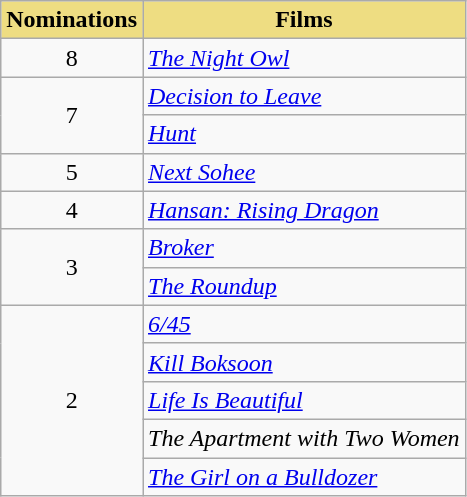<table class="wikitable" align="center">
<tr>
<th style="background:#EEDD82; text-align:center">Nominations</th>
<th style="background:#EEDD82; text-align:center">Films</th>
</tr>
<tr>
<td style="text-align:center">8</td>
<td><em><a href='#'>The Night Owl</a></em></td>
</tr>
<tr>
<td rowspan="2" style="text-align:center">7</td>
<td><em><a href='#'>Decision to Leave</a></em></td>
</tr>
<tr>
<td><em><a href='#'>Hunt</a></em></td>
</tr>
<tr>
<td style="text-align:center">5</td>
<td><em><a href='#'>Next Sohee</a></em></td>
</tr>
<tr>
<td style="text-align:center">4</td>
<td><em><a href='#'>Hansan: Rising Dragon</a></em></td>
</tr>
<tr>
<td rowspan="2" style="text-align:center">3</td>
<td><em><a href='#'>Broker</a></em></td>
</tr>
<tr>
<td><em><a href='#'>The Roundup</a></em></td>
</tr>
<tr>
<td rowspan="5" style="text-align:center">2</td>
<td><em><a href='#'>6/45</a></em></td>
</tr>
<tr>
<td><em><a href='#'>Kill Boksoon</a></em></td>
</tr>
<tr>
<td><em><a href='#'>Life Is Beautiful</a></em></td>
</tr>
<tr>
<td><em>The Apartment with Two Women</em></td>
</tr>
<tr>
<td><em><a href='#'>The Girl on a Bulldozer</a></em></td>
</tr>
</table>
